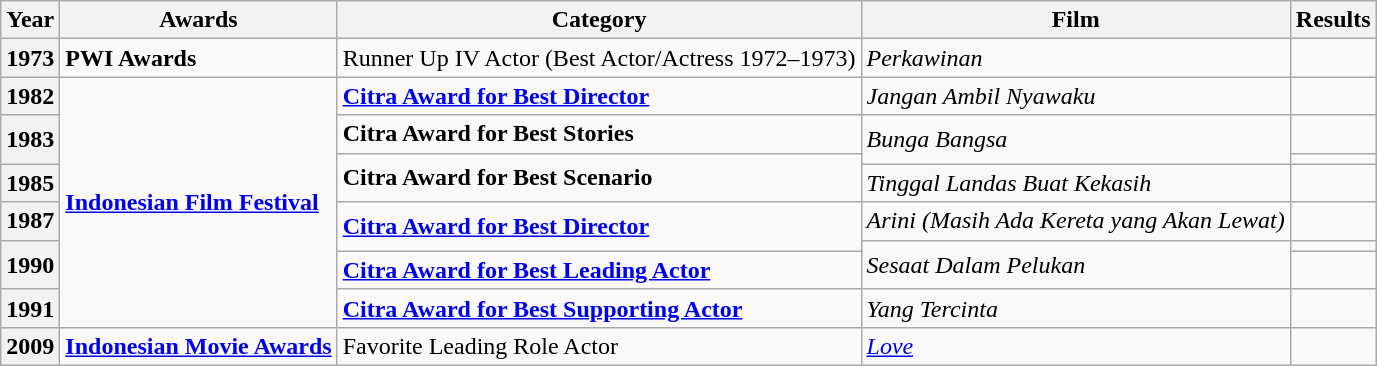<table class="wikitable">
<tr>
<th>Year</th>
<th>Awards</th>
<th>Category</th>
<th>Film</th>
<th>Results</th>
</tr>
<tr>
<th>1973</th>
<td><strong>PWI Awards</strong></td>
<td>Runner Up IV Actor (Best Actor/Actress 1972–1973)</td>
<td><em>Perkawinan</em></td>
<td></td>
</tr>
<tr>
<th>1982</th>
<td rowspan="8"><strong><a href='#'>Indonesian Film Festival</a></strong></td>
<td><strong><a href='#'>Citra Award for Best Director</a></strong></td>
<td><em>Jangan Ambil Nyawaku</em></td>
<td></td>
</tr>
<tr>
<th rowspan="2">1983</th>
<td><strong>Citra Award for Best Stories</strong></td>
<td rowspan="2"><em>Bunga Bangsa</em></td>
<td></td>
</tr>
<tr>
<td rowspan="2"><strong>Citra Award for Best Scenario</strong></td>
<td></td>
</tr>
<tr>
<th>1985</th>
<td><em>Tinggal Landas Buat Kekasih</em></td>
<td></td>
</tr>
<tr>
<th>1987</th>
<td rowspan="2"><strong><a href='#'>Citra Award for Best Director</a></strong></td>
<td><em>Arini (Masih Ada Kereta yang Akan Lewat)</em></td>
<td></td>
</tr>
<tr>
<th rowspan="2">1990</th>
<td rowspan="2"><em>Sesaat Dalam Pelukan</em></td>
<td></td>
</tr>
<tr>
<td><strong><a href='#'>Citra Award for Best Leading Actor</a></strong></td>
<td></td>
</tr>
<tr>
<th>1991</th>
<td><strong><a href='#'>Citra Award for Best Supporting Actor</a></strong></td>
<td><em>Yang Tercinta</em></td>
<td></td>
</tr>
<tr>
<th>2009</th>
<td><strong><a href='#'>Indonesian Movie Awards</a></strong></td>
<td>Favorite Leading Role Actor</td>
<td><em><a href='#'>Love</a></em></td>
<td></td>
</tr>
</table>
